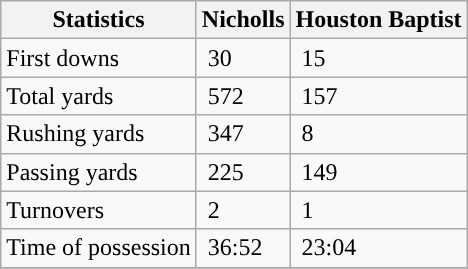<table class="wikitable">
<tr>
<th>Statistics</th>
<th>Nicholls</th>
<th>Houston Baptist</th>
</tr>
<tr>
<td>First downs</td>
<td> 30</td>
<td> 15</td>
</tr>
<tr>
<td>Total yards</td>
<td> 572</td>
<td> 157</td>
</tr>
<tr>
<td>Rushing yards</td>
<td> 347</td>
<td> 8</td>
</tr>
<tr>
<td>Passing yards</td>
<td> 225</td>
<td> 149</td>
</tr>
<tr>
<td>Turnovers</td>
<td> 2</td>
<td> 1</td>
</tr>
<tr>
<td>Time of possession</td>
<td> 36:52</td>
<td> 23:04</td>
</tr>
<tr>
</tr>
</table>
